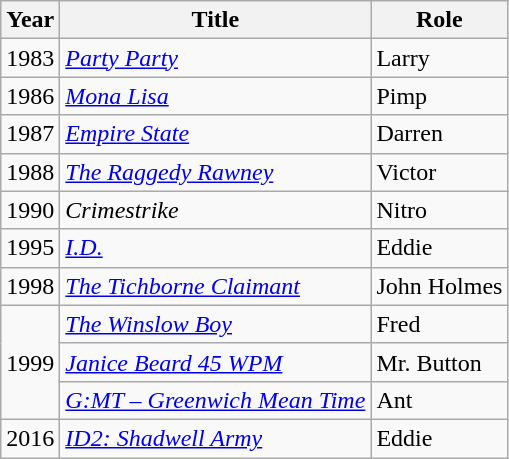<table class="wikitable">
<tr>
<th>Year</th>
<th>Title</th>
<th>Role</th>
</tr>
<tr>
<td>1983</td>
<td><em><a href='#'>Party Party</a></em></td>
<td>Larry</td>
</tr>
<tr>
<td>1986</td>
<td><em><a href='#'>Mona Lisa</a></em></td>
<td>Pimp</td>
</tr>
<tr>
<td>1987</td>
<td><em><a href='#'>Empire State</a></em></td>
<td>Darren</td>
</tr>
<tr>
<td>1988</td>
<td><em><a href='#'>The Raggedy Rawney</a></em></td>
<td>Victor</td>
</tr>
<tr>
<td>1990</td>
<td><em>Crimestrike</em></td>
<td>Nitro</td>
</tr>
<tr>
<td>1995</td>
<td><em><a href='#'>I.D.</a></em></td>
<td>Eddie</td>
</tr>
<tr>
<td>1998</td>
<td><em><a href='#'>The Tichborne Claimant</a></em></td>
<td>John Holmes</td>
</tr>
<tr>
<td rowspan=3>1999</td>
<td><em><a href='#'>The Winslow Boy</a></em></td>
<td>Fred</td>
</tr>
<tr>
<td><em><a href='#'>Janice Beard 45 WPM</a></em></td>
<td>Mr. Button</td>
</tr>
<tr>
<td><em><a href='#'>G:MT – Greenwich Mean Time</a></em></td>
<td>Ant</td>
</tr>
<tr>
<td>2016</td>
<td><em><a href='#'>ID2: Shadwell Army</a></em></td>
<td>Eddie</td>
</tr>
</table>
